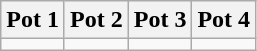<table class="wikitable">
<tr>
<th>Pot 1</th>
<th>Pot 2</th>
<th>Pot 3</th>
<th>Pot 4</th>
</tr>
<tr>
<td valign=top></td>
<td valign=top></td>
<td valign=top></td>
<td valign=top></td>
</tr>
</table>
